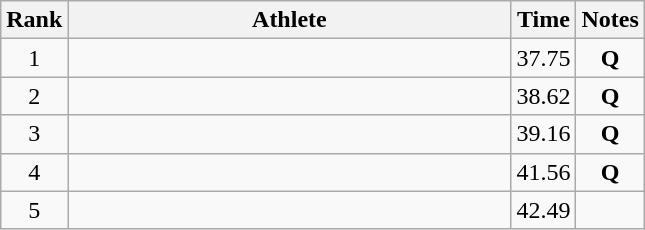<table class=wikitable>
<tr>
<th>Rank</th>
<th style=width:18em>Athlete</th>
<th>Time</th>
<th>Notes</th>
</tr>
<tr align=center>
<td>1</td>
<td align=left></td>
<td>37.75</td>
<td><strong>Q</strong></td>
</tr>
<tr align=center>
<td>2</td>
<td align=left></td>
<td>38.62</td>
<td><strong>Q</strong></td>
</tr>
<tr align=center>
<td>3</td>
<td align=left></td>
<td>39.16</td>
<td><strong>Q</strong></td>
</tr>
<tr align=center>
<td>4</td>
<td align=left></td>
<td>41.56</td>
<td><strong>Q</strong></td>
</tr>
<tr align=center>
<td>5</td>
<td align=left></td>
<td>42.49</td>
<td></td>
</tr>
</table>
